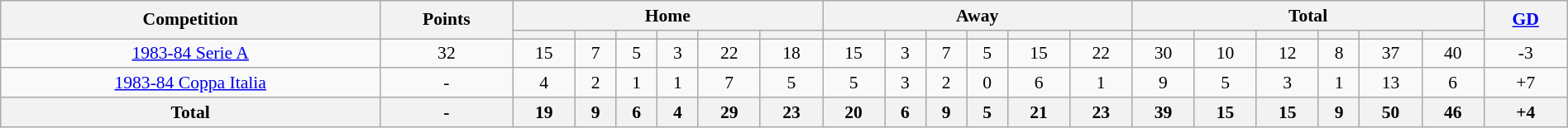<table class="wikitable" style="font-size:90%;width:100%;margin:auto;clear:both;text-align:center;">
<tr>
<th rowspan="2">Competition</th>
<th rowspan="2">Points</th>
<th colspan="6">Home</th>
<th colspan="6">Away</th>
<th colspan="6">Total</th>
<th rowspan="2"><a href='#'>GD</a></th>
</tr>
<tr>
<th></th>
<th></th>
<th></th>
<th></th>
<th></th>
<th></th>
<th></th>
<th></th>
<th></th>
<th></th>
<th></th>
<th></th>
<th></th>
<th></th>
<th></th>
<th></th>
<th></th>
<th></th>
</tr>
<tr>
<td><a href='#'>1983-84 Serie A</a></td>
<td>32</td>
<td>15</td>
<td>7</td>
<td>5</td>
<td>3</td>
<td>22</td>
<td>18</td>
<td>15</td>
<td>3</td>
<td>7</td>
<td>5</td>
<td>15</td>
<td>22</td>
<td>30</td>
<td>10</td>
<td>12</td>
<td>8</td>
<td>37</td>
<td>40</td>
<td>-3</td>
</tr>
<tr>
<td> <a href='#'>1983-84 Coppa Italia</a></td>
<td>-</td>
<td>4</td>
<td>2</td>
<td>1</td>
<td>1</td>
<td>7</td>
<td>5</td>
<td>5</td>
<td>3</td>
<td>2</td>
<td>0</td>
<td>6</td>
<td>1</td>
<td>9</td>
<td>5</td>
<td>3</td>
<td>1</td>
<td>13</td>
<td>6</td>
<td>+7</td>
</tr>
<tr>
<th>Total</th>
<th>-</th>
<th>19</th>
<th>9</th>
<th>6</th>
<th>4</th>
<th>29</th>
<th>23</th>
<th>20</th>
<th>6</th>
<th>9</th>
<th>5</th>
<th>21</th>
<th>23</th>
<th>39</th>
<th>15</th>
<th>15</th>
<th>9</th>
<th>50</th>
<th>46</th>
<th>+4</th>
</tr>
</table>
